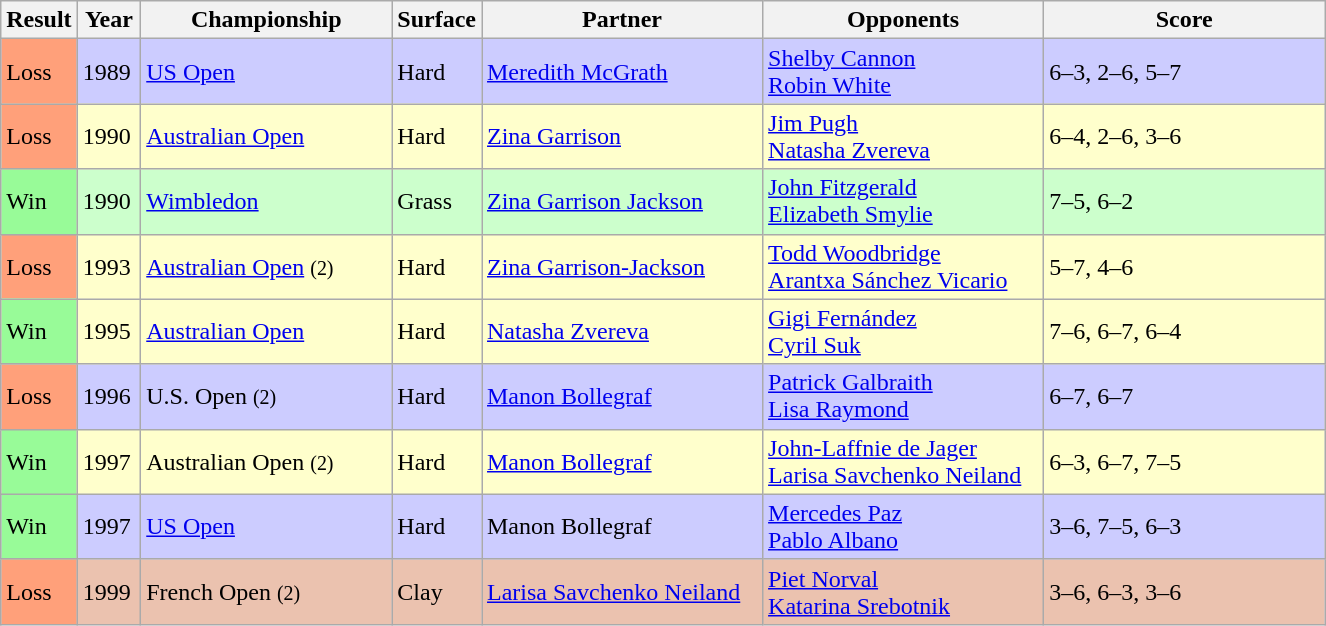<table class="sortable wikitable">
<tr>
<th style="width:40px">Result</th>
<th style="width:35px">Year</th>
<th style="width:160px">Championship</th>
<th style="width:50px">Surface</th>
<th style="width:180px">Partner</th>
<th style="width:180px">Opponents</th>
<th style="width:180px" class="unsortable">Score</th>
</tr>
<tr style="background:#ccccff;">
<td style="background:#ffa07a;">Loss</td>
<td>1989</td>
<td><a href='#'>US Open</a></td>
<td>Hard</td>
<td> <a href='#'>Meredith McGrath</a></td>
<td> <a href='#'>Shelby Cannon</a><br> <a href='#'>Robin White</a></td>
<td>6–3, 2–6, 5–7</td>
</tr>
<tr style="background:#ffffcc;">
<td style="background:#ffa07a;">Loss</td>
<td>1990</td>
<td><a href='#'>Australian Open</a></td>
<td>Hard</td>
<td> <a href='#'>Zina Garrison</a></td>
<td> <a href='#'>Jim Pugh</a><br> <a href='#'>Natasha Zvereva</a></td>
<td>6–4, 2–6, 3–6</td>
</tr>
<tr style="background:#ccffcc;">
<td style="background:#98fb98;">Win</td>
<td>1990</td>
<td><a href='#'>Wimbledon</a></td>
<td>Grass</td>
<td> <a href='#'>Zina Garrison Jackson</a></td>
<td> <a href='#'>John Fitzgerald</a> <br>  <a href='#'>Elizabeth Smylie</a></td>
<td>7–5, 6–2</td>
</tr>
<tr style="background:#ffffcc;">
<td style="background:#ffa07a;">Loss</td>
<td>1993</td>
<td><a href='#'>Australian Open</a> <small>(2) </small></td>
<td>Hard</td>
<td> <a href='#'>Zina Garrison-Jackson</a></td>
<td> <a href='#'>Todd Woodbridge</a><br> <a href='#'>Arantxa Sánchez Vicario</a></td>
<td>5–7, 4–6</td>
</tr>
<tr style="background:#ffffcc;">
<td style="background:#98fb98;">Win</td>
<td>1995</td>
<td><a href='#'>Australian Open</a></td>
<td>Hard</td>
<td> <a href='#'>Natasha Zvereva</a></td>
<td> <a href='#'>Gigi Fernández</a> <br>  <a href='#'>Cyril Suk</a></td>
<td>7–6, 6–7, 6–4</td>
</tr>
<tr style="background:#ccccff;">
<td style="background:#ffa07a;">Loss</td>
<td>1996</td>
<td>U.S. Open <small>(2) </small></td>
<td>Hard</td>
<td> <a href='#'>Manon Bollegraf</a></td>
<td> <a href='#'>Patrick Galbraith</a><br> <a href='#'>Lisa Raymond</a></td>
<td>6–7, 6–7</td>
</tr>
<tr style="background:#ffffcc;">
<td style="background:#98fb98;">Win</td>
<td>1997</td>
<td>Australian Open <small>(2) </small></td>
<td>Hard</td>
<td> <a href='#'>Manon Bollegraf</a></td>
<td> <a href='#'>John-Laffnie de Jager</a> <br>  <a href='#'>Larisa Savchenko Neiland</a></td>
<td>6–3, 6–7, 7–5</td>
</tr>
<tr style="background:#ccccff;">
<td style="background:#98fb98;">Win</td>
<td>1997</td>
<td><a href='#'>US Open</a></td>
<td>Hard</td>
<td> Manon Bollegraf</td>
<td> <a href='#'>Mercedes Paz</a> <br>  <a href='#'>Pablo Albano</a></td>
<td>3–6, 7–5, 6–3</td>
</tr>
<tr style="background:#ebc2af;">
<td style="background:#ffa07a;">Loss</td>
<td>1999</td>
<td>French Open <small>(2) </small></td>
<td>Clay</td>
<td> <a href='#'>Larisa Savchenko Neiland</a></td>
<td> <a href='#'>Piet Norval</a><br> <a href='#'>Katarina Srebotnik</a></td>
<td>3–6, 6–3, 3–6</td>
</tr>
</table>
